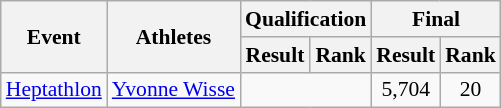<table class="wikitable" border="1" style="font-size:90%">
<tr>
<th rowspan="2">Event</th>
<th rowspan="2">Athletes</th>
<th colspan="2">Qualification</th>
<th colspan="2">Final</th>
</tr>
<tr>
<th>Result</th>
<th>Rank</th>
<th>Result</th>
<th>Rank</th>
</tr>
<tr>
<td><a href='#'>Heptathlon</a></td>
<td><a href='#'>Yvonne Wisse</a></td>
<td align=center colspan="2"></td>
<td align=center>5,704</td>
<td align=center>20</td>
</tr>
</table>
